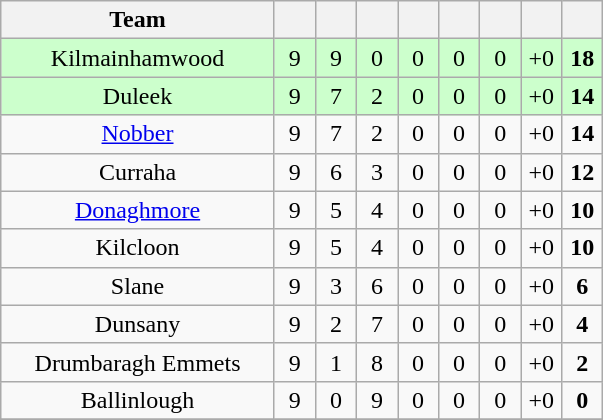<table class="wikitable" style="text-align:center">
<tr>
<th width="175">Team</th>
<th width="20"></th>
<th width="20"></th>
<th width="20"></th>
<th width="20"></th>
<th width="20"></th>
<th width="20"></th>
<th width="20"></th>
<th width="20"></th>
</tr>
<tr style="background:#cfc;">
<td>Kilmainhamwood</td>
<td>9</td>
<td>9</td>
<td>0</td>
<td>0</td>
<td>0</td>
<td>0</td>
<td>+0</td>
<td><strong>18</strong></td>
</tr>
<tr style="background:#cfc;">
<td>Duleek</td>
<td>9</td>
<td>7</td>
<td>2</td>
<td>0</td>
<td>0</td>
<td>0</td>
<td>+0</td>
<td><strong>14</strong></td>
</tr>
<tr>
<td><a href='#'>Nobber</a></td>
<td>9</td>
<td>7</td>
<td>2</td>
<td>0</td>
<td>0</td>
<td>0</td>
<td>+0</td>
<td><strong>14</strong></td>
</tr>
<tr>
<td>Curraha</td>
<td>9</td>
<td>6</td>
<td>3</td>
<td>0</td>
<td>0</td>
<td>0</td>
<td>+0</td>
<td><strong>12</strong></td>
</tr>
<tr>
<td><a href='#'>Donaghmore</a></td>
<td>9</td>
<td>5</td>
<td>4</td>
<td>0</td>
<td>0</td>
<td>0</td>
<td>+0</td>
<td><strong>10</strong></td>
</tr>
<tr>
<td>Kilcloon</td>
<td>9</td>
<td>5</td>
<td>4</td>
<td>0</td>
<td>0</td>
<td>0</td>
<td>+0</td>
<td><strong>10</strong></td>
</tr>
<tr>
<td>Slane</td>
<td>9</td>
<td>3</td>
<td>6</td>
<td>0</td>
<td>0</td>
<td>0</td>
<td>+0</td>
<td><strong>6</strong></td>
</tr>
<tr>
<td>Dunsany</td>
<td>9</td>
<td>2</td>
<td>7</td>
<td>0</td>
<td>0</td>
<td>0</td>
<td>+0</td>
<td><strong>4</strong></td>
</tr>
<tr>
<td>Drumbaragh Emmets</td>
<td>9</td>
<td>1</td>
<td>8</td>
<td>0</td>
<td>0</td>
<td>0</td>
<td>+0</td>
<td><strong>2</strong></td>
</tr>
<tr>
<td>Ballinlough</td>
<td>9</td>
<td>0</td>
<td>9</td>
<td>0</td>
<td>0</td>
<td>0</td>
<td>+0</td>
<td><strong>0</strong></td>
</tr>
<tr>
</tr>
</table>
